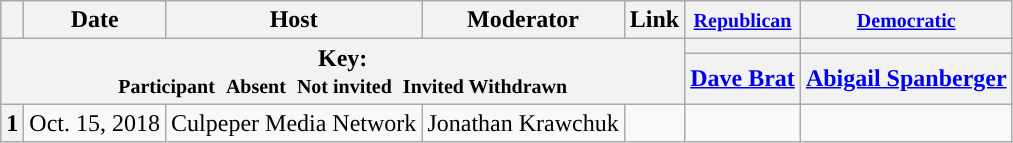<table class="wikitable" style="text-align:center;">
<tr>
<th scope="col"></th>
<th scope="col">Date</th>
<th scope="col">Host</th>
<th scope="col">Moderator</th>
<th scope="col">Link</th>
<th scope="col"><small><a href='#'>Republican</a></small></th>
<th scope="col"><small><a href='#'>Democratic</a></small></th>
</tr>
<tr>
<th colspan="5" rowspan="2">Key:<br> <small>Participant </small>  <small>Absent </small>  <small>Not invited </small>  <small>Invited  Withdrawn</small></th>
<th scope="col" style="background:"></th>
<th scope="col" style="background:"></th>
</tr>
<tr>
<th scope="col"><a href='#'>Dave Brat</a></th>
<th scope="col"><a href='#'>Abigail Spanberger</a></th>
</tr>
<tr>
<th>1</th>
<td style="white-space:nowrap;">Oct. 15, 2018</td>
<td style="white-space:nowrap;">Culpeper Media Network</td>
<td style="white-space:nowrap;">Jonathan Krawchuk</td>
<td style="white-space:nowrap;"></td>
<td></td>
<td></td>
</tr>
</table>
